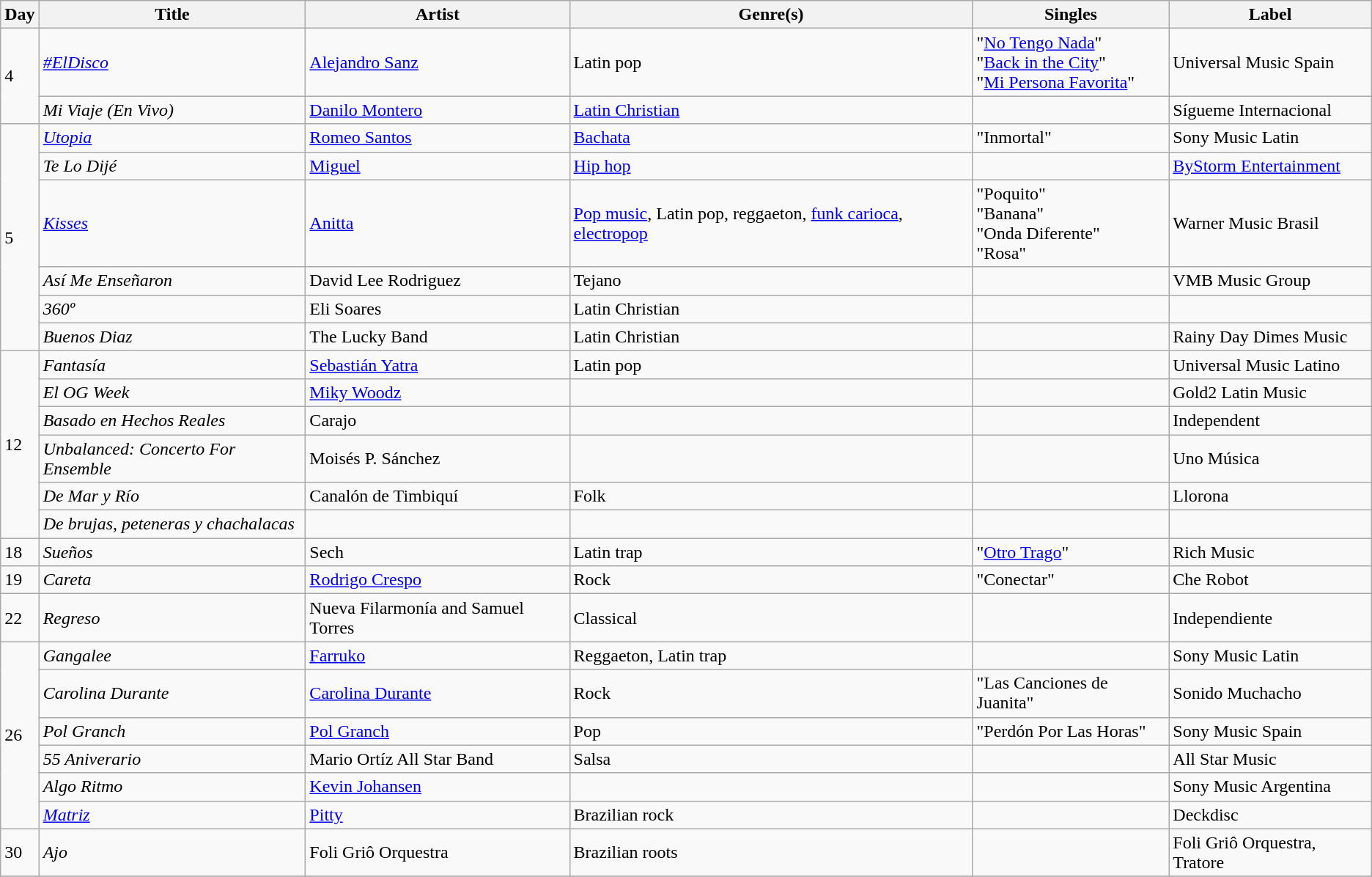<table class="wikitable sortable" style="text-align: left;">
<tr>
<th>Day</th>
<th>Title</th>
<th>Artist</th>
<th>Genre(s)</th>
<th>Singles</th>
<th>Label</th>
</tr>
<tr>
<td rowspan="2">4</td>
<td><em><a href='#'>#ElDisco</a></em></td>
<td><a href='#'>Alejandro Sanz</a></td>
<td>Latin pop</td>
<td>"<a href='#'>No Tengo Nada</a>"<br>"<a href='#'>Back in the City</a>"<br>"<a href='#'>Mi Persona Favorita</a>"</td>
<td>Universal Music Spain</td>
</tr>
<tr>
<td><em>Mi Viaje (En Vivo)</em></td>
<td><a href='#'>Danilo Montero</a></td>
<td><a href='#'>Latin Christian</a></td>
<td></td>
<td>Sígueme Internacional</td>
</tr>
<tr>
<td rowspan="6">5</td>
<td><em><a href='#'>Utopia</a></em></td>
<td><a href='#'>Romeo Santos</a></td>
<td><a href='#'>Bachata</a></td>
<td>"Inmortal"</td>
<td>Sony Music Latin</td>
</tr>
<tr>
<td><em>Te Lo Dijé</em></td>
<td><a href='#'>Miguel</a></td>
<td><a href='#'>Hip hop</a></td>
<td></td>
<td><a href='#'>ByStorm Entertainment</a></td>
</tr>
<tr>
<td><em><a href='#'>Kisses</a></em></td>
<td><a href='#'>Anitta</a></td>
<td><a href='#'>Pop music</a>, Latin pop, reggaeton, <a href='#'>funk carioca</a>, <a href='#'>electropop</a></td>
<td>"Poquito"<br>"Banana"<br>"Onda Diferente"<br>"Rosa"</td>
<td>Warner Music Brasil</td>
</tr>
<tr>
<td><em>Así Me Enseñaron</em></td>
<td>David Lee Rodriguez</td>
<td>Tejano</td>
<td></td>
<td>VMB Music Group</td>
</tr>
<tr>
<td><em>360º</em></td>
<td>Eli Soares</td>
<td>Latin Christian</td>
<td></td>
<td></td>
</tr>
<tr>
<td><em>Buenos Diaz</em></td>
<td>The Lucky Band</td>
<td>Latin Christian</td>
<td></td>
<td>Rainy Day Dimes Music</td>
</tr>
<tr>
<td rowspan="6">12</td>
<td><em>Fantasía</em></td>
<td><a href='#'>Sebastián Yatra</a></td>
<td>Latin pop</td>
<td></td>
<td>Universal Music Latino</td>
</tr>
<tr>
<td><em>El OG Week</em></td>
<td><a href='#'>Miky Woodz</a></td>
<td></td>
<td></td>
<td>Gold2 Latin Music</td>
</tr>
<tr>
<td><em>Basado en Hechos Reales</em></td>
<td>Carajo</td>
<td></td>
<td></td>
<td>Independent</td>
</tr>
<tr>
<td><em>Unbalanced: Concerto For Ensemble</em></td>
<td>Moisés P. Sánchez</td>
<td></td>
<td></td>
<td>Uno Música</td>
</tr>
<tr>
<td><em>De Mar y Río</em></td>
<td>Canalón de Timbiquí</td>
<td>Folk</td>
<td></td>
<td>Llorona</td>
</tr>
<tr>
<td><em>De brujas, peteneras y chachalacas</em></td>
<td></td>
<td></td>
<td></td>
<td></td>
</tr>
<tr>
<td>18</td>
<td><em>Sueños</em></td>
<td>Sech</td>
<td>Latin trap</td>
<td>"<a href='#'>Otro Trago</a>"</td>
<td>Rich Music</td>
</tr>
<tr>
<td>19</td>
<td><em>Careta</em></td>
<td><a href='#'>Rodrigo Crespo</a></td>
<td>Rock</td>
<td>"Conectar"</td>
<td>Che Robot</td>
</tr>
<tr>
<td>22</td>
<td><em>Regreso</em></td>
<td>Nueva Filarmonía and Samuel Torres</td>
<td>Classical</td>
<td></td>
<td>Independiente</td>
</tr>
<tr>
<td rowspan="6">26</td>
<td><em>Gangalee</em></td>
<td><a href='#'>Farruko</a></td>
<td>Reggaeton, Latin trap</td>
<td></td>
<td>Sony Music Latin</td>
</tr>
<tr>
<td><em>Carolina Durante</em></td>
<td><a href='#'>Carolina Durante</a></td>
<td>Rock</td>
<td>"Las Canciones de Juanita"</td>
<td>Sonido Muchacho</td>
</tr>
<tr>
<td><em>Pol Granch</em></td>
<td><a href='#'>Pol Granch</a></td>
<td>Pop</td>
<td>"Perdón Por Las Horas"</td>
<td>Sony Music Spain</td>
</tr>
<tr>
<td><em>55 Aniverario</em></td>
<td>Mario Ortíz All Star Band</td>
<td>Salsa</td>
<td></td>
<td>All Star Music</td>
</tr>
<tr>
<td><em>Algo Ritmo</em></td>
<td><a href='#'>Kevin Johansen</a></td>
<td></td>
<td></td>
<td>Sony Music Argentina</td>
</tr>
<tr>
<td><em><a href='#'>Matriz</a></em></td>
<td><a href='#'>Pitty</a></td>
<td>Brazilian rock</td>
<td></td>
<td>Deckdisc</td>
</tr>
<tr>
<td>30</td>
<td><em>Ajo</em></td>
<td>Foli Griô Orquestra</td>
<td>Brazilian roots</td>
<td></td>
<td>Foli Griô Orquestra, Tratore</td>
</tr>
<tr>
</tr>
</table>
